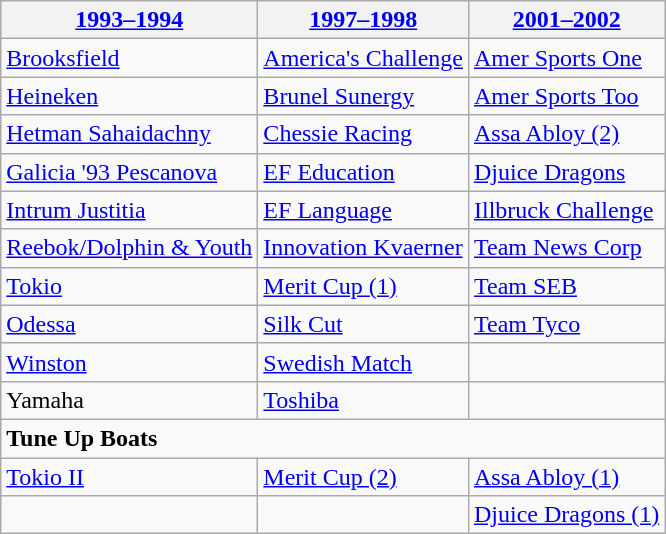<table class="wikitable">
<tr>
<th><a href='#'>1993–1994</a></th>
<th><a href='#'>1997–1998</a></th>
<th><a href='#'>2001–2002</a></th>
</tr>
<tr>
<td><a href='#'>Brooksfield</a></td>
<td><a href='#'>America's Challenge</a></td>
<td><a href='#'>Amer Sports One</a></td>
</tr>
<tr>
<td><a href='#'>Heineken</a></td>
<td><a href='#'>Brunel Sunergy</a></td>
<td><a href='#'>Amer Sports Too</a></td>
</tr>
<tr>
<td><a href='#'>Hetman Sahaidachny</a></td>
<td><a href='#'>Chessie Racing</a></td>
<td><a href='#'>Assa Abloy (2)</a></td>
</tr>
<tr>
<td><a href='#'>Galicia '93 Pescanova</a></td>
<td><a href='#'>EF Education</a></td>
<td><a href='#'>Djuice Dragons</a></td>
</tr>
<tr>
<td><a href='#'>Intrum Justitia</a></td>
<td><a href='#'>EF Language</a></td>
<td><a href='#'>Illbruck Challenge</a></td>
</tr>
<tr>
<td><a href='#'>Reebok/Dolphin & Youth</a></td>
<td><a href='#'>Innovation Kvaerner</a></td>
<td><a href='#'>Team News Corp</a></td>
</tr>
<tr>
<td><a href='#'>Tokio</a></td>
<td><a href='#'>Merit Cup (1)</a></td>
<td><a href='#'>Team SEB</a></td>
</tr>
<tr>
<td><a href='#'>Odessa</a></td>
<td><a href='#'>Silk Cut</a></td>
<td><a href='#'>Team Tyco</a></td>
</tr>
<tr>
<td><a href='#'>Winston</a></td>
<td><a href='#'>Swedish Match</a></td>
<td></td>
</tr>
<tr>
<td>Yamaha</td>
<td><a href='#'>Toshiba</a></td>
<td></td>
</tr>
<tr>
<td colspan=3><strong>Tune Up Boats</strong></td>
</tr>
<tr>
<td><a href='#'>Tokio II</a></td>
<td><a href='#'>Merit Cup (2)</a></td>
<td><a href='#'>Assa Abloy (1)</a></td>
</tr>
<tr>
<td></td>
<td></td>
<td><a href='#'>Djuice Dragons (1)</a></td>
</tr>
</table>
